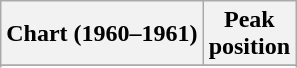<table class="wikitable plainrowheaders sortable" style="text-align:left;">
<tr>
<th scope="col">Chart (1960–1961)</th>
<th scope="col">Peak<br>position</th>
</tr>
<tr>
</tr>
<tr>
</tr>
<tr>
</tr>
</table>
